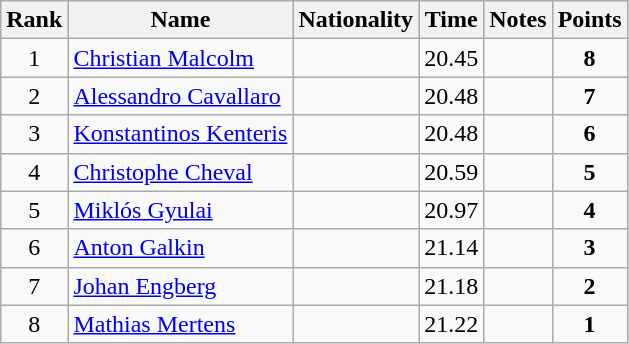<table class="wikitable sortable" style="text-align:center">
<tr>
<th>Rank</th>
<th>Name</th>
<th>Nationality</th>
<th>Time</th>
<th>Notes</th>
<th>Points</th>
</tr>
<tr>
<td>1</td>
<td align=left><a href='#'>Christian Malcolm</a></td>
<td align=left></td>
<td>20.45</td>
<td></td>
<td><strong>8</strong></td>
</tr>
<tr>
<td>2</td>
<td align=left><a href='#'>Alessandro Cavallaro</a></td>
<td align=left></td>
<td>20.48</td>
<td></td>
<td><strong>7</strong></td>
</tr>
<tr>
<td>3</td>
<td align=left><a href='#'>Konstantinos Kenteris</a></td>
<td align=left></td>
<td>20.48</td>
<td></td>
<td><strong>6</strong></td>
</tr>
<tr>
<td>4</td>
<td align=left><a href='#'>Christophe Cheval</a></td>
<td align=left></td>
<td>20.59</td>
<td></td>
<td><strong>5</strong></td>
</tr>
<tr>
<td>5</td>
<td align=left><a href='#'>Miklós Gyulai</a></td>
<td align=left></td>
<td>20.97</td>
<td></td>
<td><strong>4</strong></td>
</tr>
<tr>
<td>6</td>
<td align=left><a href='#'>Anton Galkin</a></td>
<td align=left></td>
<td>21.14</td>
<td></td>
<td><strong>3</strong></td>
</tr>
<tr>
<td>7</td>
<td align=left><a href='#'>Johan Engberg</a></td>
<td align=left></td>
<td>21.18</td>
<td></td>
<td><strong>2</strong></td>
</tr>
<tr>
<td>8</td>
<td align=left><a href='#'>Mathias Mertens</a></td>
<td align=left></td>
<td>21.22</td>
<td></td>
<td><strong>1</strong></td>
</tr>
</table>
